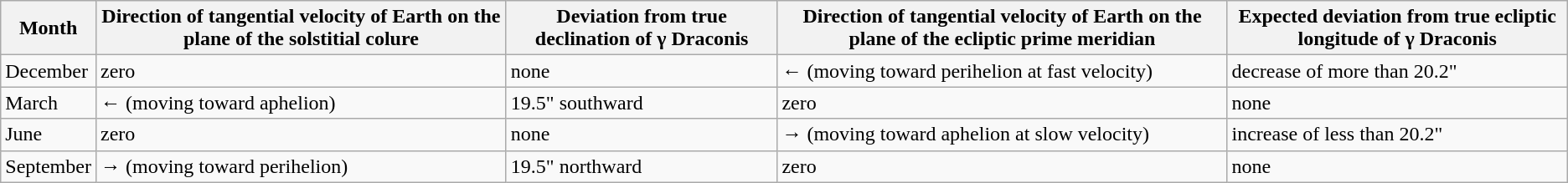<table class="wikitable">
<tr>
<th>Month</th>
<th>Direction of tangential velocity of Earth on the plane of the solstitial colure</th>
<th>Deviation from true declination of γ Draconis</th>
<th>Direction of tangential velocity of Earth on the plane of the ecliptic prime meridian</th>
<th>Expected deviation from true ecliptic longitude of γ Draconis</th>
</tr>
<tr>
<td>December</td>
<td>zero</td>
<td>none</td>
<td>← (moving toward perihelion at fast velocity)</td>
<td>decrease of more than 20.2"</td>
</tr>
<tr>
<td>March</td>
<td>← (moving toward aphelion)</td>
<td>19.5" southward</td>
<td>zero</td>
<td>none</td>
</tr>
<tr>
<td>June</td>
<td>zero</td>
<td>none</td>
<td>→ (moving toward aphelion at slow velocity)</td>
<td>increase of less than 20.2"</td>
</tr>
<tr>
<td>September</td>
<td>→ (moving toward perihelion)</td>
<td>19.5" northward</td>
<td>zero</td>
<td>none</td>
</tr>
</table>
